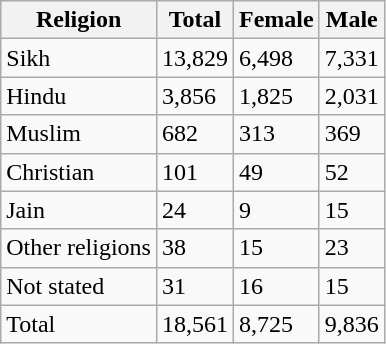<table class="wikitable sortable">
<tr>
<th>Religion</th>
<th>Total</th>
<th>Female</th>
<th>Male</th>
</tr>
<tr>
<td>Sikh</td>
<td>13,829</td>
<td>6,498</td>
<td>7,331</td>
</tr>
<tr>
<td>Hindu</td>
<td>3,856</td>
<td>1,825</td>
<td>2,031</td>
</tr>
<tr>
<td>Muslim</td>
<td>682</td>
<td>313</td>
<td>369</td>
</tr>
<tr>
<td>Christian</td>
<td>101</td>
<td>49</td>
<td>52</td>
</tr>
<tr>
<td>Jain</td>
<td>24</td>
<td>9</td>
<td>15</td>
</tr>
<tr>
<td>Other religions</td>
<td>38</td>
<td>15</td>
<td>23</td>
</tr>
<tr>
<td>Not stated</td>
<td>31</td>
<td>16</td>
<td>15</td>
</tr>
<tr>
<td>Total</td>
<td>18,561</td>
<td>8,725</td>
<td>9,836</td>
</tr>
</table>
